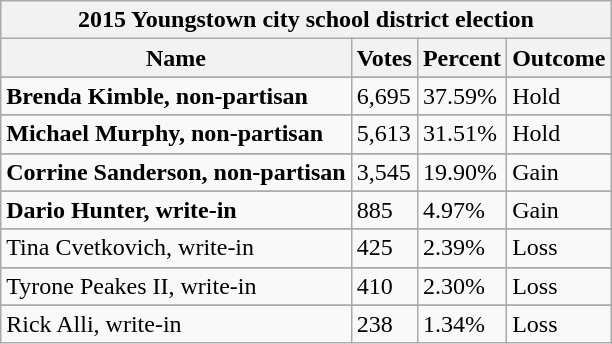<table class="wikitable">
<tr>
<th colspan=4>2015 Youngstown city school district election<br> </th>
</tr>
<tr>
<th>Name</th>
<th>Votes</th>
<th>Percent</th>
<th>Outcome</th>
</tr>
<tr>
</tr>
<tr>
<td><strong>Brenda Kimble, non-partisan</strong></td>
<td>6,695</td>
<td>37.59%</td>
<td>Hold</td>
</tr>
<tr>
</tr>
<tr>
<td><strong>Michael Murphy, non-partisan</strong></td>
<td>5,613</td>
<td>31.51%</td>
<td>Hold</td>
</tr>
<tr>
</tr>
<tr>
<td><strong>Corrine Sanderson, non-partisan</strong></td>
<td>3,545</td>
<td>19.90%</td>
<td>Gain</td>
</tr>
<tr>
</tr>
<tr>
<td><strong>Dario Hunter, write-in</strong></td>
<td>885</td>
<td>4.97%</td>
<td>Gain</td>
</tr>
<tr>
</tr>
<tr>
<td>Tina Cvetkovich, write-in</td>
<td>425</td>
<td>2.39%</td>
<td>Loss</td>
</tr>
<tr>
</tr>
<tr>
<td>Tyrone Peakes II, write-in</td>
<td>410</td>
<td>2.30%</td>
<td>Loss</td>
</tr>
<tr>
</tr>
<tr>
<td>Rick Alli, write-in</td>
<td>238</td>
<td>1.34%</td>
<td>Loss</td>
</tr>
</table>
